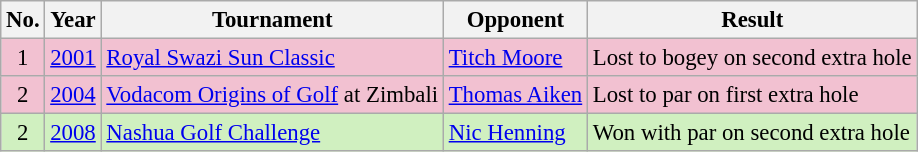<table class="wikitable" style="font-size:95%;">
<tr>
<th>No.</th>
<th>Year</th>
<th>Tournament</th>
<th>Opponent</th>
<th>Result</th>
</tr>
<tr style="background:#F2C1D1;">
<td align=center>1</td>
<td><a href='#'>2001</a></td>
<td><a href='#'>Royal Swazi Sun Classic</a></td>
<td> <a href='#'>Titch Moore</a></td>
<td>Lost to bogey on second extra hole</td>
</tr>
<tr style="background:#F2C1D1;">
<td align=center>2</td>
<td><a href='#'>2004</a></td>
<td><a href='#'>Vodacom Origins of Golf</a> at Zimbali</td>
<td> <a href='#'>Thomas Aiken</a></td>
<td>Lost to par on first extra hole</td>
</tr>
<tr style="background:#D0F0C0;">
<td align=center>2</td>
<td><a href='#'>2008</a></td>
<td><a href='#'>Nashua Golf Challenge</a></td>
<td> <a href='#'>Nic Henning</a></td>
<td>Won with par on second extra hole</td>
</tr>
</table>
